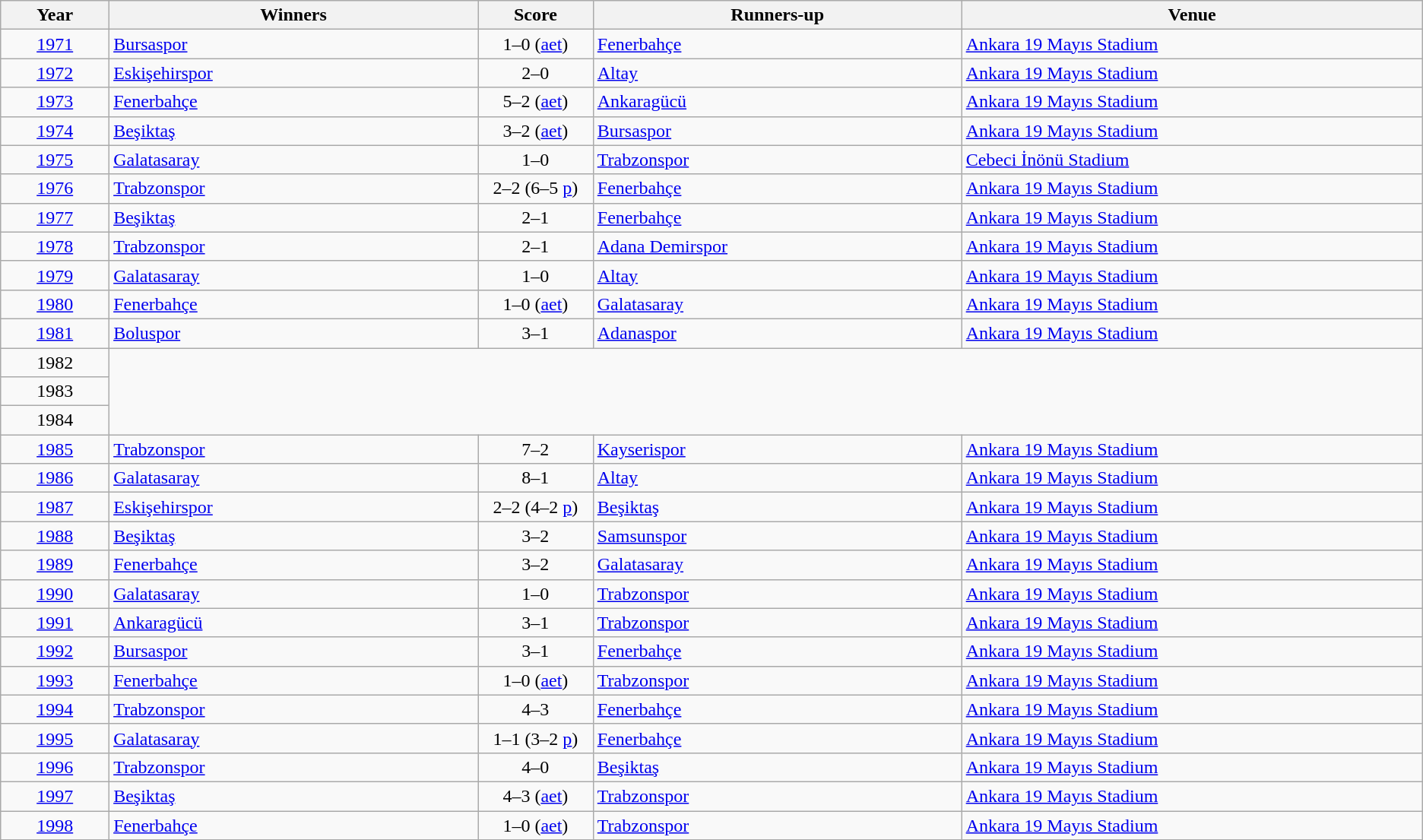<table class="sortable wikitable">
<tr>
<th width=2%>Year</th>
<th width=8%>Winners</th>
<th width=2%>Score</th>
<th width=8%>Runners-up</th>
<th width=10%>Venue</th>
</tr>
<tr>
<td align=center><a href='#'>1971</a></td>
<td> <a href='#'>Bursaspor</a></td>
<td align=center>1–0 (<a href='#'>aet</a>)</td>
<td> <a href='#'>Fenerbahçe</a></td>
<td><a href='#'>Ankara 19 Mayıs Stadium</a></td>
</tr>
<tr>
<td align=center><a href='#'>1972</a></td>
<td> <a href='#'>Eskişehirspor</a></td>
<td align=center>2–0</td>
<td> <a href='#'>Altay</a></td>
<td><a href='#'>Ankara 19 Mayıs Stadium</a></td>
</tr>
<tr>
<td align=center><a href='#'>1973</a></td>
<td> <a href='#'>Fenerbahçe</a></td>
<td align=center>5–2 (<a href='#'>aet</a>)</td>
<td> <a href='#'>Ankaragücü</a></td>
<td><a href='#'>Ankara 19 Mayıs Stadium</a></td>
</tr>
<tr>
<td align=center><a href='#'>1974</a></td>
<td> <a href='#'>Beşiktaş</a></td>
<td align=center>3–2 (<a href='#'>aet</a>)</td>
<td> <a href='#'>Bursaspor</a></td>
<td><a href='#'>Ankara 19 Mayıs Stadium</a></td>
</tr>
<tr>
<td align=center><a href='#'>1975</a></td>
<td> <a href='#'>Galatasaray</a></td>
<td align=center>1–0</td>
<td> <a href='#'>Trabzonspor</a></td>
<td><a href='#'>Cebeci İnönü Stadium</a></td>
</tr>
<tr>
<td align=center><a href='#'>1976</a></td>
<td> <a href='#'>Trabzonspor</a></td>
<td align=center>2–2 (6–5 <a href='#'>p</a>)</td>
<td> <a href='#'>Fenerbahçe</a></td>
<td><a href='#'>Ankara 19 Mayıs Stadium</a></td>
</tr>
<tr>
<td align=center><a href='#'>1977</a></td>
<td> <a href='#'>Beşiktaş</a></td>
<td align=center>2–1</td>
<td> <a href='#'>Fenerbahçe</a></td>
<td><a href='#'>Ankara 19 Mayıs Stadium</a></td>
</tr>
<tr>
<td align=center><a href='#'>1978</a></td>
<td> <a href='#'>Trabzonspor</a></td>
<td align=center>2–1</td>
<td> <a href='#'>Adana Demirspor</a></td>
<td><a href='#'>Ankara 19 Mayıs Stadium</a></td>
</tr>
<tr>
<td align=center><a href='#'>1979</a></td>
<td> <a href='#'>Galatasaray</a></td>
<td align=center>1–0</td>
<td> <a href='#'>Altay</a></td>
<td><a href='#'>Ankara 19 Mayıs Stadium</a></td>
</tr>
<tr>
<td align=center><a href='#'>1980</a></td>
<td> <a href='#'>Fenerbahçe</a></td>
<td align=center>1–0 (<a href='#'>aet</a>)</td>
<td> <a href='#'>Galatasaray</a></td>
<td><a href='#'>Ankara 19 Mayıs Stadium</a></td>
</tr>
<tr>
<td align=center><a href='#'>1981</a></td>
<td> <a href='#'>Boluspor</a></td>
<td align=center>3–1</td>
<td> <a href='#'>Adanaspor</a></td>
<td><a href='#'>Ankara 19 Mayıs Stadium</a></td>
</tr>
<tr>
<td align=center>1982</td>
<td rowspan=3 colspan=4></td>
</tr>
<tr>
<td align=center>1983</td>
</tr>
<tr>
<td align=center>1984</td>
</tr>
<tr>
<td align=center><a href='#'>1985</a></td>
<td> <a href='#'>Trabzonspor</a></td>
<td align=center>7–2</td>
<td> <a href='#'>Kayserispor</a></td>
<td><a href='#'>Ankara 19 Mayıs Stadium</a></td>
</tr>
<tr>
<td align=center><a href='#'>1986</a></td>
<td> <a href='#'>Galatasaray</a></td>
<td align=center>8–1</td>
<td> <a href='#'>Altay</a></td>
<td><a href='#'>Ankara 19 Mayıs Stadium</a></td>
</tr>
<tr>
<td align=center><a href='#'>1987</a></td>
<td> <a href='#'>Eskişehirspor</a></td>
<td align=center>2–2 (4–2 <a href='#'>p</a>)</td>
<td> <a href='#'>Beşiktaş</a></td>
<td><a href='#'>Ankara 19 Mayıs Stadium</a></td>
</tr>
<tr>
<td align=center><a href='#'>1988</a></td>
<td> <a href='#'>Beşiktaş</a></td>
<td align=center>3–2</td>
<td> <a href='#'>Samsunspor</a></td>
<td><a href='#'>Ankara 19 Mayıs Stadium</a></td>
</tr>
<tr>
<td align=center><a href='#'>1989</a></td>
<td> <a href='#'>Fenerbahçe</a></td>
<td align=center>3–2</td>
<td> <a href='#'>Galatasaray</a></td>
<td><a href='#'>Ankara 19 Mayıs Stadium</a></td>
</tr>
<tr>
<td align=center><a href='#'>1990</a></td>
<td> <a href='#'>Galatasaray</a></td>
<td align=center>1–0</td>
<td> <a href='#'>Trabzonspor</a></td>
<td><a href='#'>Ankara 19 Mayıs Stadium</a></td>
</tr>
<tr>
<td align=center><a href='#'>1991</a></td>
<td> <a href='#'>Ankaragücü</a></td>
<td align=center>3–1</td>
<td> <a href='#'>Trabzonspor</a></td>
<td><a href='#'>Ankara 19 Mayıs Stadium</a></td>
</tr>
<tr>
<td align=center><a href='#'>1992</a></td>
<td> <a href='#'>Bursaspor</a></td>
<td align=center>3–1</td>
<td> <a href='#'>Fenerbahçe</a></td>
<td><a href='#'>Ankara 19 Mayıs Stadium</a></td>
</tr>
<tr>
<td align=center><a href='#'>1993</a></td>
<td> <a href='#'>Fenerbahçe</a></td>
<td align=center>1–0 (<a href='#'>aet</a>)</td>
<td> <a href='#'>Trabzonspor</a></td>
<td><a href='#'>Ankara 19 Mayıs Stadium</a></td>
</tr>
<tr>
<td align=center><a href='#'>1994</a></td>
<td> <a href='#'>Trabzonspor</a></td>
<td align=center>4–3</td>
<td> <a href='#'>Fenerbahçe</a></td>
<td><a href='#'>Ankara 19 Mayıs Stadium</a></td>
</tr>
<tr>
<td align=center><a href='#'>1995</a></td>
<td> <a href='#'>Galatasaray</a></td>
<td align=center>1–1 (3–2 <a href='#'>p</a>)</td>
<td> <a href='#'>Fenerbahçe</a></td>
<td><a href='#'>Ankara 19 Mayıs Stadium</a></td>
</tr>
<tr>
<td align=center><a href='#'>1996</a></td>
<td> <a href='#'>Trabzonspor</a></td>
<td align=center>4–0</td>
<td> <a href='#'>Beşiktaş</a></td>
<td><a href='#'>Ankara 19 Mayıs Stadium</a></td>
</tr>
<tr>
<td align=center><a href='#'>1997</a></td>
<td> <a href='#'>Beşiktaş</a></td>
<td align=center>4–3 (<a href='#'>aet</a>)</td>
<td> <a href='#'>Trabzonspor</a></td>
<td><a href='#'>Ankara 19 Mayıs Stadium</a></td>
</tr>
<tr>
<td align=center><a href='#'>1998</a></td>
<td> <a href='#'>Fenerbahçe</a></td>
<td align=center>1–0 (<a href='#'>aet</a>)</td>
<td> <a href='#'>Trabzonspor</a></td>
<td><a href='#'>Ankara 19 Mayıs Stadium</a></td>
</tr>
<tr>
</tr>
</table>
